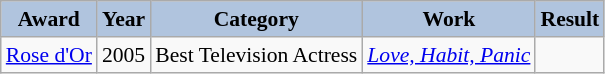<table class="wikitable" style="font-size:90%;">
<tr>
<th style="background:#B0C4DE;">Award</th>
<th style="background:#B0C4DE;">Year</th>
<th style="background:#B0C4DE;">Category</th>
<th style="background:#B0C4DE;">Work</th>
<th style="background:#B0C4DE;">Result</th>
</tr>
<tr>
<td><a href='#'>Rose d'Or</a></td>
<td>2005</td>
<td>Best Television Actress</td>
<td><em><a href='#'>Love, Habit, Panic</a></em></td>
<td></td>
</tr>
</table>
